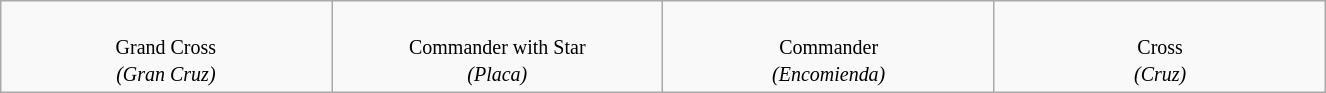<table align=center class=wikitable width=70% style="margin:1em auto;">
<tr>
<td width=20% valign=top align=center><br><small>Grand Cross<br><em>(Gran Cruz)</em></small></td>
<td width=20% valign=top align=center><br><small>Commander with Star<br><em>(Placa)</em></small></td>
<td width=20% valign=top align=center><br><small>Commander<br><em>(Encomienda)</em></small></td>
<td width=20% valign=top align=center><br><small>Cross<br><em>(Cruz)</em></small></td>
</tr>
</table>
